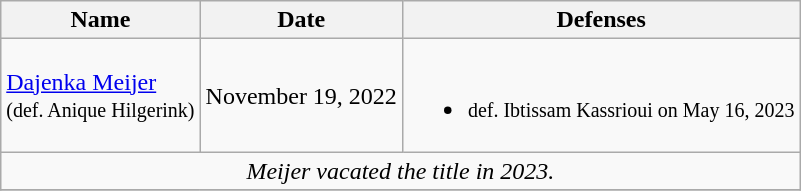<table class="wikitable">
<tr>
<th>Name</th>
<th>Date</th>
<th>Defenses</th>
</tr>
<tr>
<td align=left> <a href='#'>Dajenka Meijer</a> <br><small>(def. Anique Hilgerink)</small></td>
<td align=center>November 19, 2022</td>
<td><br><ul><li><small>def. Ibtissam Kassrioui on May 16, 2023 </small></li></ul></td>
</tr>
<tr>
<td colspan=3 align=center><em>Meijer vacated the title in 2023.</em></td>
</tr>
<tr>
</tr>
</table>
